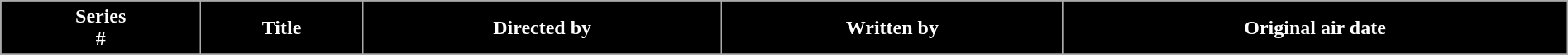<table class="wikitable plainrowheaders" style="width:100%;">
<tr style="color:white">
<th style="background:#000;">Series<br>#</th>
<th style="background:#000;">Title</th>
<th style="background:#000;">Directed by</th>
<th style="background:#000;">Written by</th>
<th style="background:#000;">Original air date</th>
</tr>
<tr>
</tr>
</table>
